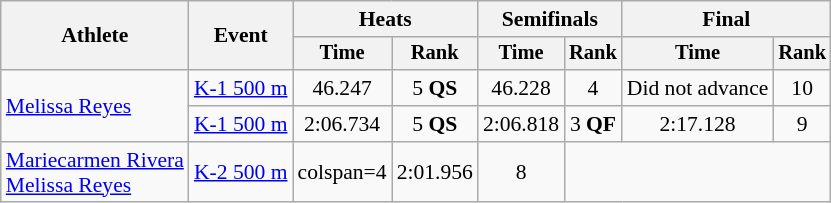<table class=wikitable style="font-size:90%;">
<tr>
<th rowspan="2">Athlete</th>
<th rowspan="2">Event</th>
<th colspan=2>Heats</th>
<th colspan=2>Semifinals</th>
<th colspan=2>Final</th>
</tr>
<tr style="font-size:95%">
<th>Time</th>
<th>Rank</th>
<th>Time</th>
<th>Rank</th>
<th>Time</th>
<th>Rank</th>
</tr>
<tr align=center>
<td align=left rowspan=2><a href='#'>Melissa Reyes</a></td>
<td align=left><a href='#'>K-1 500 m</a></td>
<td>46.247</td>
<td>5 <strong>QS</strong></td>
<td>46.228</td>
<td>4</td>
<td>Did not advance</td>
<td>10</td>
</tr>
<tr align=center>
<td align=left><a href='#'>K-1 500 m</a></td>
<td>2:06.734</td>
<td>5 <strong>QS</strong></td>
<td>2:06.818</td>
<td>3 <strong>QF</strong></td>
<td>2:17.128</td>
<td>9</td>
</tr>
<tr align=center>
<td align=left><a href='#'>Mariecarmen Rivera</a><br><a href='#'>Melissa Reyes</a></td>
<td align=left><a href='#'>K-2 500 m</a></td>
<td>colspan=4 </td>
<td>2:01.956</td>
<td>8</td>
</tr>
</table>
